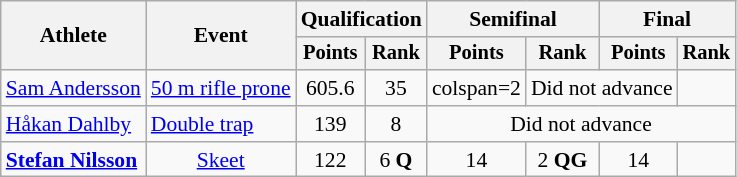<table class="wikitable" style="font-size:90%">
<tr>
<th rowspan="2">Athlete</th>
<th rowspan="2">Event</th>
<th colspan=2>Qualification</th>
<th colspan=2>Semifinal</th>
<th colspan=2>Final</th>
</tr>
<tr style="font-size:95%">
<th>Points</th>
<th>Rank</th>
<th>Points</th>
<th>Rank</th>
<th>Points</th>
<th>Rank</th>
</tr>
<tr align=center>
<td align=left><a href='#'>Sam Andersson</a></td>
<td align=left><a href='#'>50 m rifle prone</a></td>
<td>605.6</td>
<td>35</td>
<td>colspan=2 </td>
<td colspan=2>Did not advance</td>
</tr>
<tr align=center>
<td align=left><a href='#'>Håkan Dahlby</a></td>
<td align=left><a href='#'>Double trap</a></td>
<td>139</td>
<td>8</td>
<td colspan=4>Did not advance</td>
</tr>
<tr align=center>
<td align=left><strong><a href='#'>Stefan Nilsson</a></strong></td>
<td><a href='#'>Skeet</a></td>
<td>122</td>
<td>6 <strong>Q</strong></td>
<td>14</td>
<td>2 <strong>QG</strong></td>
<td>14</td>
<td></td>
</tr>
</table>
